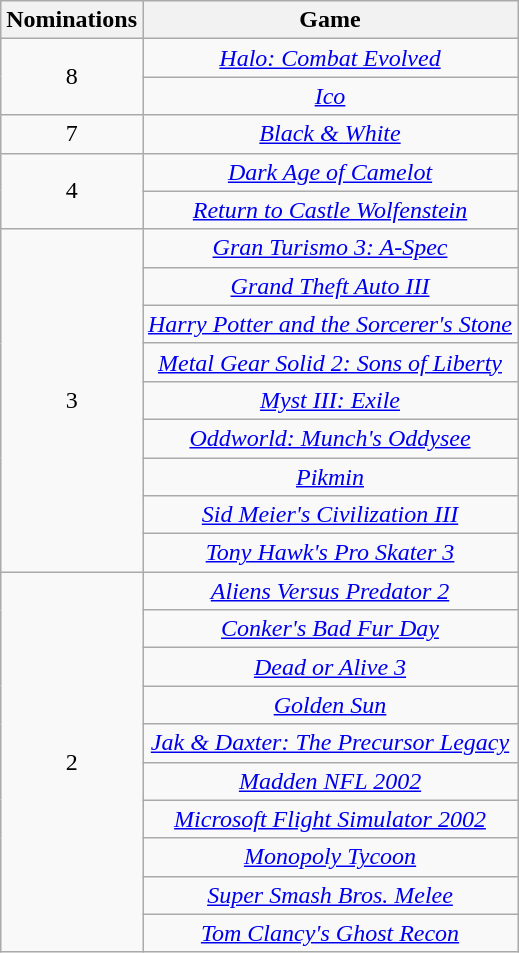<table class="wikitable floatleft" rowspan="2" style="text-align:center;" background: #f6e39c;>
<tr>
<th scope="col">Nominations</th>
<th scope="col">Game</th>
</tr>
<tr>
<td rowspan=2>8</td>
<td><em><a href='#'>Halo: Combat Evolved</a></em></td>
</tr>
<tr>
<td><em><a href='#'>Ico</a></em></td>
</tr>
<tr>
<td>7</td>
<td><em><a href='#'>Black & White</a></em></td>
</tr>
<tr>
<td rowspan=2>4</td>
<td><em><a href='#'>Dark Age of Camelot</a></em></td>
</tr>
<tr>
<td><em><a href='#'>Return to Castle Wolfenstein</a></em></td>
</tr>
<tr>
<td rowspan=9>3</td>
<td><em><a href='#'>Gran Turismo 3: A-Spec</a></em></td>
</tr>
<tr>
<td><em><a href='#'>Grand Theft Auto III</a></em></td>
</tr>
<tr>
<td><em><a href='#'>Harry Potter and the Sorcerer's Stone</a></em></td>
</tr>
<tr>
<td><em><a href='#'>Metal Gear Solid 2: Sons of Liberty</a></em></td>
</tr>
<tr>
<td><em><a href='#'>Myst III: Exile</a></em></td>
</tr>
<tr>
<td><em><a href='#'>Oddworld: Munch's Oddysee</a></em></td>
</tr>
<tr>
<td><em><a href='#'>Pikmin</a></em></td>
</tr>
<tr>
<td><em><a href='#'>Sid Meier's Civilization III</a></em></td>
</tr>
<tr>
<td><em><a href='#'>Tony Hawk's Pro Skater 3</a></em></td>
</tr>
<tr>
<td rowspan=10>2</td>
<td><em><a href='#'>Aliens Versus Predator 2</a></em></td>
</tr>
<tr>
<td><em><a href='#'>Conker's Bad Fur Day</a></em></td>
</tr>
<tr>
<td><em><a href='#'>Dead or Alive 3</a></em></td>
</tr>
<tr>
<td><em><a href='#'>Golden Sun</a></em></td>
</tr>
<tr>
<td><em><a href='#'>Jak & Daxter: The Precursor Legacy</a></em></td>
</tr>
<tr>
<td><em><a href='#'>Madden NFL 2002</a></em></td>
</tr>
<tr>
<td><em><a href='#'>Microsoft Flight Simulator 2002</a></em></td>
</tr>
<tr>
<td><em><a href='#'>Monopoly Tycoon</a></em></td>
</tr>
<tr>
<td><em><a href='#'>Super Smash Bros. Melee</a></em></td>
</tr>
<tr>
<td><em><a href='#'>Tom Clancy's Ghost Recon</a></em></td>
</tr>
</table>
